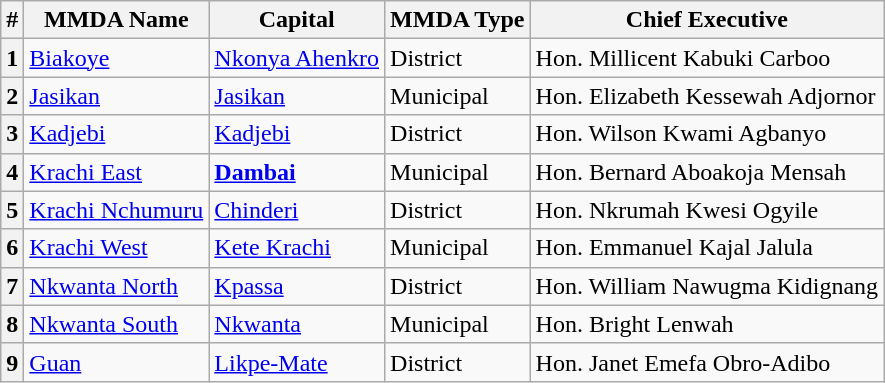<table class="wikitable sortable">
<tr>
<th>#</th>
<th>MMDA Name</th>
<th>Capital</th>
<th>MMDA Type</th>
<th>Chief Executive</th>
</tr>
<tr>
<th>1</th>
<td><a href='#'>Biakoye</a></td>
<td><a href='#'>Nkonya Ahenkro</a></td>
<td>District</td>
<td>Hon. Millicent Kabuki Carboo</td>
</tr>
<tr>
<th>2</th>
<td><a href='#'>Jasikan</a></td>
<td><a href='#'>Jasikan</a></td>
<td>Municipal</td>
<td>Hon. Elizabeth Kessewah Adjornor</td>
</tr>
<tr>
<th>3</th>
<td><a href='#'>Kadjebi</a></td>
<td><a href='#'>Kadjebi</a></td>
<td>District</td>
<td>Hon. Wilson Kwami Agbanyo</td>
</tr>
<tr>
<th>4</th>
<td><a href='#'>Krachi East</a></td>
<td><strong><a href='#'>Dambai</a></strong></td>
<td>Municipal</td>
<td>Hon. Bernard Aboakoja Mensah</td>
</tr>
<tr>
<th>5</th>
<td><a href='#'>Krachi Nchumuru</a></td>
<td><a href='#'>Chinderi</a></td>
<td>District</td>
<td>Hon. Nkrumah Kwesi Ogyile</td>
</tr>
<tr>
<th>6</th>
<td><a href='#'>Krachi West</a></td>
<td><a href='#'>Kete Krachi</a></td>
<td>Municipal</td>
<td>Hon. Emmanuel Kajal Jalula</td>
</tr>
<tr>
<th>7</th>
<td><a href='#'>Nkwanta North</a></td>
<td><a href='#'>Kpassa</a></td>
<td>District</td>
<td>Hon. William Nawugma Kidignang</td>
</tr>
<tr>
<th>8</th>
<td><a href='#'>Nkwanta South</a></td>
<td><a href='#'>Nkwanta</a></td>
<td>Municipal</td>
<td>Hon. Bright Lenwah</td>
</tr>
<tr>
<th>9</th>
<td><a href='#'>Guan</a></td>
<td><a href='#'>Likpe-Mate</a></td>
<td>District</td>
<td>Hon. Janet Emefa Obro-Adibo</td>
</tr>
</table>
